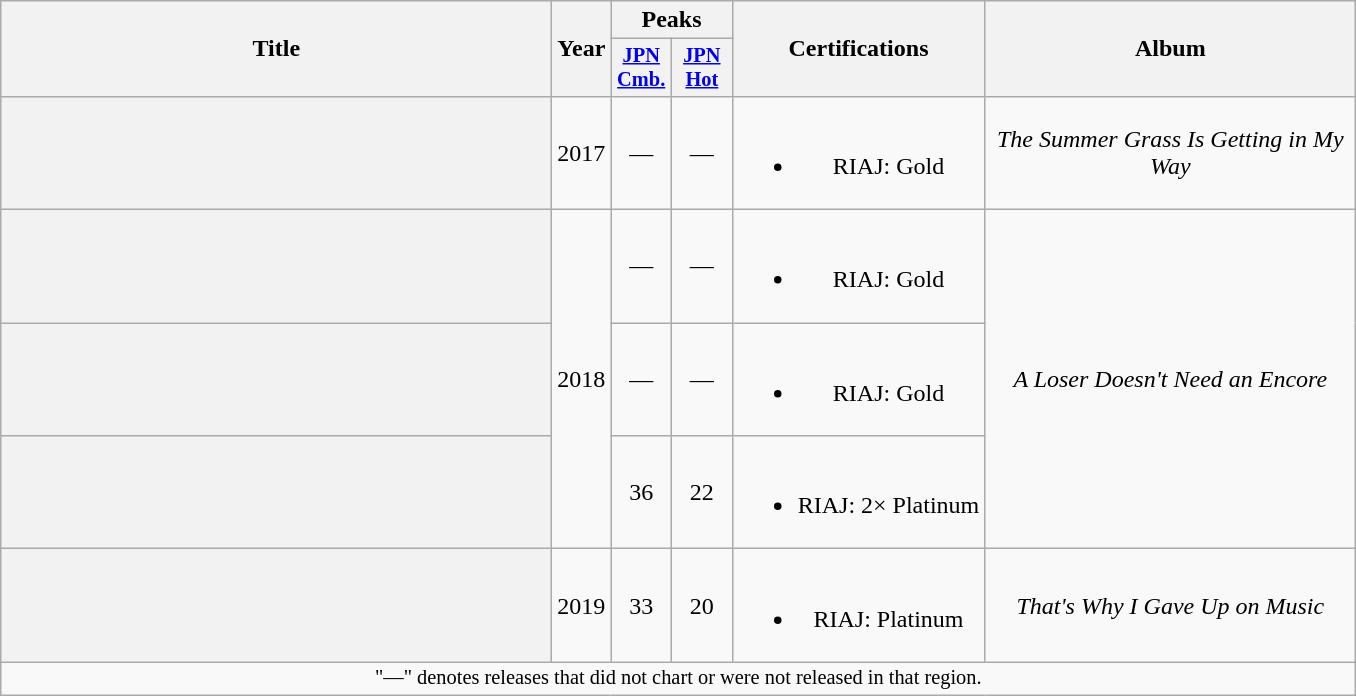<table class="wikitable plainrowheaders" style="text-align:center">
<tr>
<th scope="col" rowspan="2" style="width:22.5em">Title</th>
<th scope="col" rowspan="2">Year</th>
<th scope="col" colspan="2">Peaks</th>
<th scope="col" rowspan="2">Certifications</th>
<th scope="col" rowspan="2" style="width:15em">Album</th>
</tr>
<tr>
<th scope="col" style="width:2.5em;font-size:85%"><a href='#'>JPN<br>Cmb.</a><br></th>
<th scope="col" style="width:2.5em;font-size:85%"><a href='#'>JPN<br>Hot</a><br></th>
</tr>
<tr>
<th scope="row"></th>
<td>2017</td>
<td>—</td>
<td>—</td>
<td><br><ul><li>RIAJ: Gold </li></ul></td>
<td><em>The Summer Grass Is Getting in My Way</em></td>
</tr>
<tr>
<th scope="row"></th>
<td rowspan="3">2018</td>
<td>—</td>
<td>—</td>
<td><br><ul><li>RIAJ: Gold </li></ul></td>
<td rowspan="3"><em>A Loser Doesn't Need an Encore</em></td>
</tr>
<tr>
<th scope="row"></th>
<td>—</td>
<td>—</td>
<td><br><ul><li>RIAJ: Gold </li></ul></td>
</tr>
<tr>
<th scope="row"></th>
<td>36</td>
<td>22</td>
<td><br><ul><li>RIAJ: 2× Platinum </li></ul></td>
</tr>
<tr>
<th scope="row"></th>
<td>2019</td>
<td>33</td>
<td>20</td>
<td><br><ul><li>RIAJ: Platinum </li></ul></td>
<td><em>That's Why I Gave Up on Music</em></td>
</tr>
<tr>
<td colspan="6" style="font-size:85%">"—" denotes releases that did not chart or were not released in that region.</td>
</tr>
</table>
